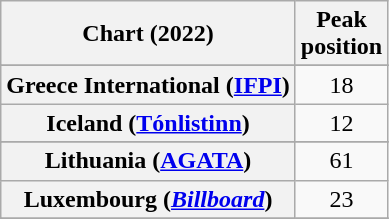<table class="wikitable sortable plainrowheaders" style="text-align:center">
<tr>
<th scope="col">Chart (2022)</th>
<th scope="col">Peak<br>position</th>
</tr>
<tr>
</tr>
<tr>
</tr>
<tr>
</tr>
<tr>
</tr>
<tr>
<th scope="row">Greece International (<a href='#'>IFPI</a>)</th>
<td>18</td>
</tr>
<tr>
<th scope="row">Iceland (<a href='#'>Tónlistinn</a>)</th>
<td>12</td>
</tr>
<tr>
</tr>
<tr>
<th scope="row">Lithuania (<a href='#'>AGATA</a>)</th>
<td>61</td>
</tr>
<tr>
<th scope="row">Luxembourg (<em><a href='#'>Billboard</a></em>)</th>
<td>23</td>
</tr>
<tr>
</tr>
<tr>
</tr>
<tr>
</tr>
<tr>
</tr>
<tr>
</tr>
<tr>
</tr>
<tr>
</tr>
<tr>
</tr>
<tr>
</tr>
<tr>
</tr>
<tr>
</tr>
</table>
